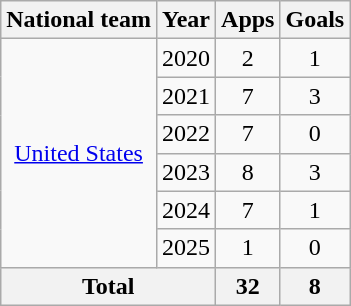<table class="wikitable" style="text-align:center">
<tr>
<th>National team</th>
<th>Year</th>
<th>Apps</th>
<th>Goals</th>
</tr>
<tr>
<td rowspan="6"><a href='#'>United States</a></td>
<td>2020</td>
<td>2</td>
<td>1</td>
</tr>
<tr>
<td>2021</td>
<td>7</td>
<td>3</td>
</tr>
<tr>
<td>2022</td>
<td>7</td>
<td>0</td>
</tr>
<tr>
<td>2023</td>
<td>8</td>
<td>3</td>
</tr>
<tr>
<td>2024</td>
<td>7</td>
<td>1</td>
</tr>
<tr>
<td>2025</td>
<td>1</td>
<td>0</td>
</tr>
<tr>
<th colspan="2">Total</th>
<th>32</th>
<th>8</th>
</tr>
</table>
